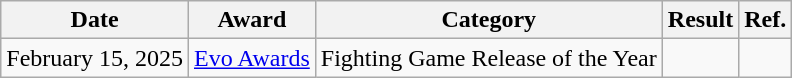<table class="wikitable plainrowheaders">
<tr>
<th scope="col">Date</th>
<th scope="col">Award</th>
<th scope="col">Category</th>
<th scope="col">Result</th>
<th scope="col" class="unsortable">Ref.</th>
</tr>
<tr>
<td>February 15, 2025</td>
<td><a href='#'>Evo Awards</a></td>
<td>Fighting Game Release of the Year</td>
<td></td>
<td style="text-align:center;"></td>
</tr>
</table>
